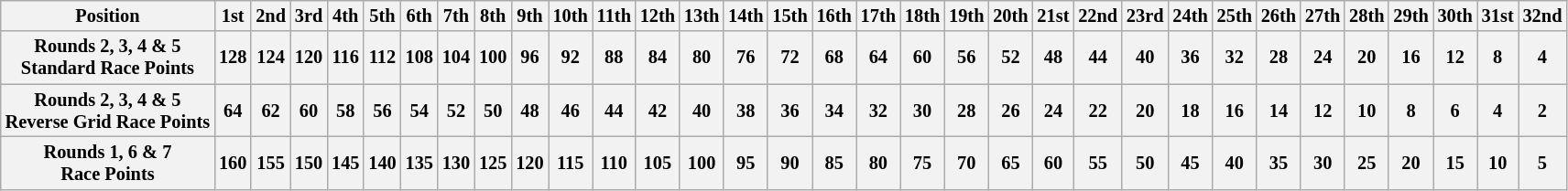<table class="wikitable" style="font-size: 85%">
<tr>
<th>Position</th>
<th>1st</th>
<th>2nd</th>
<th>3rd</th>
<th>4th</th>
<th>5th</th>
<th>6th</th>
<th>7th</th>
<th>8th</th>
<th>9th</th>
<th>10th</th>
<th>11th</th>
<th>12th</th>
<th>13th</th>
<th>14th</th>
<th>15th</th>
<th>16th</th>
<th>17th</th>
<th>18th</th>
<th>19th</th>
<th>20th</th>
<th>21st</th>
<th>22nd</th>
<th>23rd</th>
<th>24th</th>
<th>25th</th>
<th>26th</th>
<th>27th</th>
<th>28th</th>
<th>29th</th>
<th>30th</th>
<th>31st</th>
<th>32nd</th>
</tr>
<tr>
<th>Rounds 2, 3, 4 & 5<br> Standard Race Points</th>
<th>128</th>
<th>124</th>
<th>120</th>
<th>116</th>
<th>112</th>
<th>108</th>
<th>104</th>
<th>100</th>
<th>96</th>
<th>92</th>
<th>88</th>
<th>84</th>
<th>80</th>
<th>76</th>
<th>72</th>
<th>68</th>
<th>64</th>
<th>60</th>
<th>56</th>
<th>52</th>
<th>48</th>
<th>44</th>
<th>40</th>
<th>36</th>
<th>32</th>
<th>28</th>
<th>24</th>
<th>20</th>
<th>16</th>
<th>12</th>
<th>8</th>
<th>4</th>
</tr>
<tr>
<th>Rounds 2, 3, 4 & 5<br> Reverse Grid Race Points</th>
<th>64</th>
<th>62</th>
<th>60</th>
<th>58</th>
<th>56</th>
<th>54</th>
<th>52</th>
<th>50</th>
<th>48</th>
<th>46</th>
<th>44</th>
<th>42</th>
<th>40</th>
<th>38</th>
<th>36</th>
<th>34</th>
<th>32</th>
<th>30</th>
<th>28</th>
<th>26</th>
<th>24</th>
<th>22</th>
<th>20</th>
<th>18</th>
<th>16</th>
<th>14</th>
<th>12</th>
<th>10</th>
<th>8</th>
<th>6</th>
<th>4</th>
<th>2</th>
</tr>
<tr>
<th>Rounds 1, 6 & 7<br>Race Points</th>
<th>160</th>
<th>155</th>
<th>150</th>
<th>145</th>
<th>140</th>
<th>135</th>
<th>130</th>
<th>125</th>
<th>120</th>
<th>115</th>
<th>110</th>
<th>105</th>
<th>100</th>
<th>95</th>
<th>90</th>
<th>85</th>
<th>80</th>
<th>75</th>
<th>70</th>
<th>65</th>
<th>60</th>
<th>55</th>
<th>50</th>
<th>45</th>
<th>40</th>
<th>35</th>
<th>30</th>
<th>25</th>
<th>20</th>
<th>15</th>
<th>10</th>
<th>5</th>
</tr>
</table>
